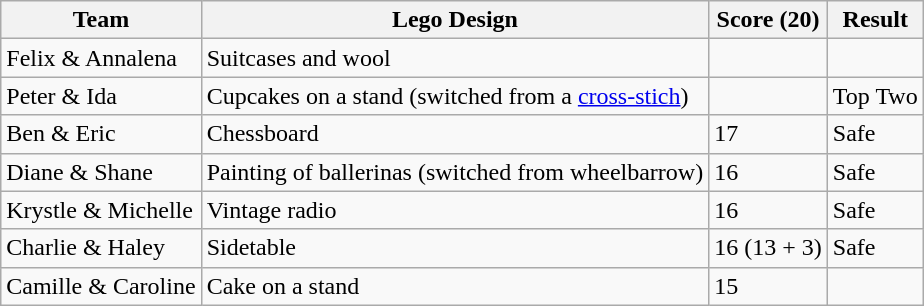<table class="wikitable">
<tr>
<th>Team</th>
<th>Lego Design</th>
<th>Score (20)</th>
<th>Result</th>
</tr>
<tr>
<td>Felix & Annalena</td>
<td>Suitcases and wool</td>
<td></td>
<td></td>
</tr>
<tr>
<td>Peter & Ida</td>
<td>Cupcakes on a stand (switched from a <a href='#'>cross-stich</a>)</td>
<td></td>
<td>Top Two</td>
</tr>
<tr>
<td>Ben & Eric</td>
<td>Chessboard</td>
<td>17</td>
<td>Safe</td>
</tr>
<tr>
<td>Diane & Shane</td>
<td>Painting of ballerinas (switched from wheelbarrow)</td>
<td>16</td>
<td>Safe</td>
</tr>
<tr>
<td>Krystle & Michelle</td>
<td>Vintage radio</td>
<td>16</td>
<td>Safe</td>
</tr>
<tr>
<td>Charlie & Haley</td>
<td>Sidetable</td>
<td>16 (13 + 3)</td>
<td>Safe</td>
</tr>
<tr>
<td>Camille & Caroline</td>
<td>Cake on a stand</td>
<td>15</td>
<td></td>
</tr>
</table>
